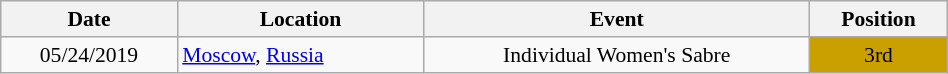<table class="wikitable" width="50%" style="font-size:90%; text-align:center;">
<tr>
<th>Date</th>
<th>Location</th>
<th>Event</th>
<th>Position</th>
</tr>
<tr>
<td>05/24/2019</td>
<td rowspan="1" align="left"> <a href='#'>Moscow</a>, <a href='#'>Russia</a></td>
<td>Individual Women's Sabre</td>
<td bgcolor="caramel">3rd</td>
</tr>
</table>
